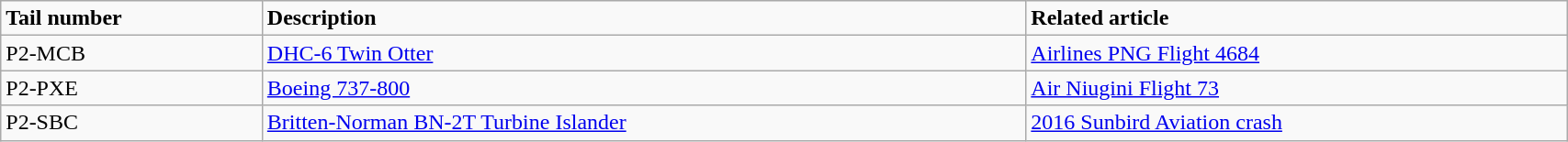<table class="wikitable" width="90%">
<tr>
<td><strong>Tail number</strong></td>
<td><strong>Description</strong></td>
<td><strong>Related article</strong></td>
</tr>
<tr>
<td>P2-MCB</td>
<td><a href='#'>DHC-6 Twin Otter</a></td>
<td><a href='#'>Airlines PNG Flight 4684</a></td>
</tr>
<tr>
<td>P2-PXE</td>
<td><a href='#'>Boeing 737-800</a></td>
<td><a href='#'>Air Niugini Flight 73</a></td>
</tr>
<tr>
<td>P2-SBC</td>
<td><a href='#'>Britten-Norman BN-2T Turbine Islander</a></td>
<td><a href='#'>2016 Sunbird Aviation crash</a></td>
</tr>
</table>
